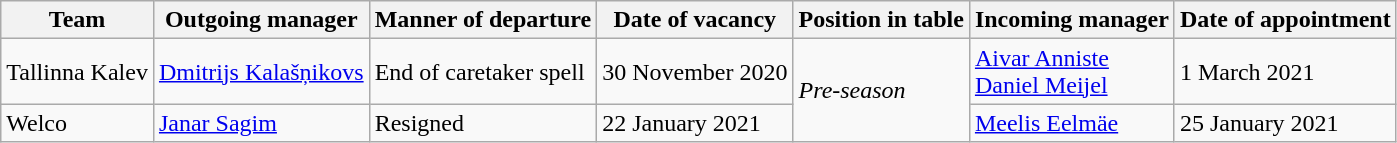<table class="wikitable">
<tr>
<th>Team</th>
<th>Outgoing manager</th>
<th>Manner of departure</th>
<th>Date of vacancy</th>
<th>Position in table</th>
<th>Incoming manager</th>
<th>Date of appointment</th>
</tr>
<tr>
<td>Tallinna Kalev</td>
<td> <a href='#'>Dmitrijs Kalašņikovs</a></td>
<td>End of caretaker spell</td>
<td>30 November 2020</td>
<td rowspan=2><em>Pre-season</em></td>
<td> <a href='#'>Aivar Anniste</a><br> <a href='#'>Daniel Meijel</a></td>
<td>1 March 2021</td>
</tr>
<tr>
<td>Welco</td>
<td> <a href='#'>Janar Sagim</a></td>
<td>Resigned</td>
<td>22 January 2021</td>
<td> <a href='#'>Meelis Eelmäe</a></td>
<td>25 January 2021</td>
</tr>
</table>
